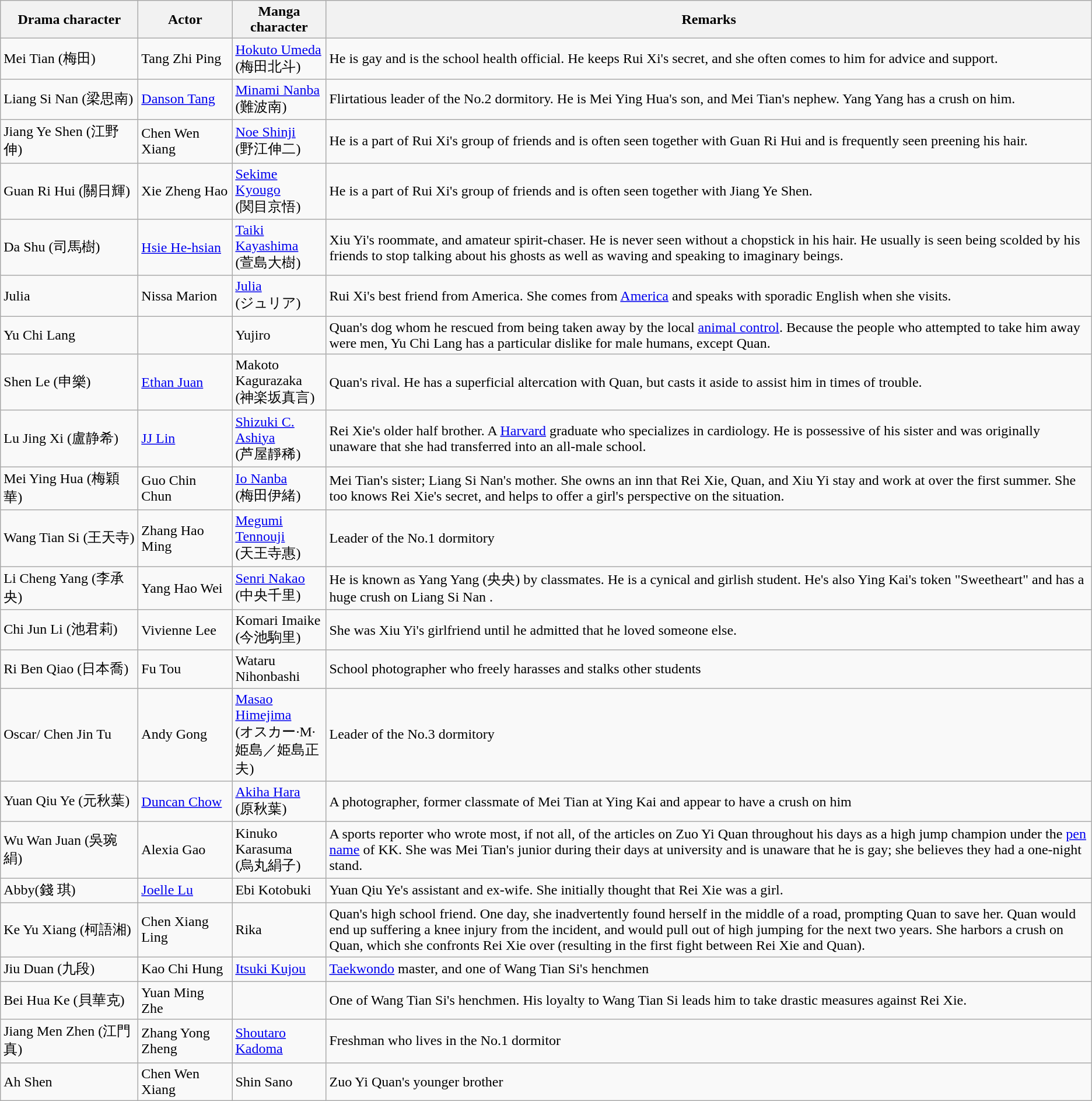<table class="wikitable">
<tr>
<th width="150px">Drama character</th>
<th width="100px">Actor</th>
<th width="100px">Manga character</th>
<th>Remarks</th>
</tr>
<tr>
<td>Mei Tian (梅田)</td>
<td>Tang Zhi Ping</td>
<td><a href='#'>Hokuto Umeda</a><br>(梅田北斗)</td>
<td>He is gay and is the school health official. He keeps Rui Xi's secret, and she often comes to him for advice and support.</td>
</tr>
<tr>
<td>Liang Si Nan (梁思南)</td>
<td><a href='#'>Danson Tang</a></td>
<td><a href='#'>Minami Nanba</a><br>(難波南)</td>
<td>Flirtatious leader of the No.2 dormitory. He is Mei Ying Hua's son, and Mei Tian's nephew. Yang Yang has a crush on him.</td>
</tr>
<tr>
<td>Jiang Ye Shen (江野伸)</td>
<td>Chen Wen Xiang</td>
<td><a href='#'>Noe Shinji</a><br>(野江伸二)</td>
<td>He is a part of Rui Xi's group of friends and is often seen together with Guan Ri Hui and is frequently seen preening his hair.</td>
</tr>
<tr>
<td>Guan Ri Hui (關日輝)</td>
<td>Xie Zheng Hao</td>
<td><a href='#'>Sekime Kyougo</a><br>(関目京悟)</td>
<td>He is a part of Rui Xi's group of friends and is often seen together with Jiang Ye Shen.</td>
</tr>
<tr>
<td>Da Shu (司馬樹)</td>
<td><a href='#'>Hsie He-hsian</a></td>
<td><a href='#'>Taiki Kayashima</a><br>(萱島大樹)</td>
<td>Xiu Yi's roommate, and amateur spirit-chaser. He is never seen without a chopstick in his hair. He usually is seen being scolded by his friends to stop talking about his ghosts as well as waving and speaking to imaginary beings.</td>
</tr>
<tr>
<td>Julia</td>
<td>Nissa Marion</td>
<td><a href='#'>Julia</a><br>(ジュリア)</td>
<td>Rui Xi's best friend from America. She comes from <a href='#'>America</a> and speaks with sporadic English when she visits.</td>
</tr>
<tr>
<td>Yu Chi Lang</td>
<td></td>
<td>Yujiro</td>
<td>Quan's dog whom he rescued from being taken away by the local <a href='#'>animal control</a>. Because the people who attempted to take him away were men, Yu Chi Lang has a particular dislike for male humans, except Quan.</td>
</tr>
<tr>
<td>Shen Le (申樂)</td>
<td><a href='#'>Ethan Juan</a></td>
<td>Makoto Kagurazaka<br>(神楽坂真言)</td>
<td>Quan's rival. He has a superficial altercation with Quan, but casts it aside to assist him in times of trouble.</td>
</tr>
<tr>
<td>Lu Jing Xi (盧静希)</td>
<td><a href='#'>JJ Lin</a></td>
<td><a href='#'>Shizuki C. Ashiya</a><br>(芦屋靜稀)</td>
<td>Rei Xie's older half brother. A <a href='#'>Harvard</a> graduate who specializes in cardiology. He is possessive of his sister and was originally unaware that she had transferred into an all-male school.</td>
</tr>
<tr>
<td>Mei Ying Hua (梅穎華)</td>
<td>Guo Chin Chun</td>
<td><a href='#'>Io Nanba</a><br>(梅田伊緒)</td>
<td>Mei Tian's sister; Liang Si Nan's mother. She owns an inn that Rei Xie, Quan, and Xiu Yi stay and work at over the first summer. She too knows Rei Xie's secret, and helps to offer a girl's perspective on the situation.</td>
</tr>
<tr>
<td>Wang Tian Si (王天寺)</td>
<td>Zhang Hao Ming</td>
<td><a href='#'>Megumi Tennouji</a><br>(天王寺惠)</td>
<td>Leader of the No.1 dormitory</td>
</tr>
<tr>
<td>Li Cheng Yang (李承央)</td>
<td>Yang Hao Wei</td>
<td><a href='#'>Senri Nakao</a><br>(中央千里)</td>
<td>He is known as Yang Yang (央央) by classmates. He is a cynical and girlish student. He's also Ying Kai's token "Sweetheart" and has a huge crush on Liang Si Nan .</td>
</tr>
<tr>
<td>Chi Jun Li (池君莉)</td>
<td>Vivienne Lee</td>
<td>Komari Imaike<br>(今池駒里)</td>
<td>She was Xiu Yi's girlfriend until he admitted that he loved someone else.</td>
</tr>
<tr>
<td>Ri Ben Qiao (日本喬)</td>
<td>Fu Tou</td>
<td>Wataru Nihonbashi</td>
<td>School photographer who freely harasses and stalks other students</td>
</tr>
<tr>
<td>Oscar/ Chen Jin Tu</td>
<td>Andy Gong</td>
<td><a href='#'>Masao Himejima</a><br>(オスカー·M·姫島／姫島正夫)</td>
<td>Leader of the No.3 dormitory</td>
</tr>
<tr>
<td>Yuan Qiu Ye (元秋葉)</td>
<td><a href='#'>Duncan Chow</a></td>
<td><a href='#'>Akiha Hara</a><br>(原秋葉)</td>
<td>A photographer, former classmate of Mei Tian at Ying Kai and appear to have a crush on him</td>
</tr>
<tr>
<td>Wu Wan Juan (吳琬絹)</td>
<td>Alexia Gao</td>
<td>Kinuko Karasuma<br>(烏丸絹子)</td>
<td>A sports reporter who wrote most, if not all, of the articles on Zuo Yi Quan throughout his days as a high jump champion under the <a href='#'>pen name</a> of KK. She was Mei Tian's junior during their days at university and is unaware that he is gay; she believes they had a one-night stand.</td>
</tr>
<tr>
<td>Abby(錢 琪)</td>
<td><a href='#'>Joelle Lu</a></td>
<td>Ebi Kotobuki<br></td>
<td>Yuan Qiu Ye's assistant and ex-wife. She initially thought that Rei Xie was a girl.</td>
</tr>
<tr>
<td>Ke Yu Xiang (柯語湘)</td>
<td>Chen Xiang Ling</td>
<td>Rika<br></td>
<td>Quan's high school friend. One day, she inadvertently found herself in the middle of a road, prompting Quan to save her. Quan would end up suffering a knee injury from the incident, and would pull out of high jumping for the next two years. She harbors a crush on Quan, which she confronts Rei Xie over (resulting in the first fight between Rei Xie and Quan).</td>
</tr>
<tr>
<td>Jiu Duan (九段)</td>
<td>Kao Chi Hung</td>
<td><a href='#'>Itsuki Kujou</a><br></td>
<td><a href='#'>Taekwondo</a> master, and one of Wang Tian Si's henchmen</td>
</tr>
<tr>
<td>Bei Hua Ke (貝華克)</td>
<td>Yuan Ming Zhe</td>
<td></td>
<td>One of Wang Tian Si's henchmen. His loyalty to Wang Tian Si leads him to take drastic measures against Rei Xie.</td>
</tr>
<tr>
<td>Jiang Men Zhen (江門真)</td>
<td>Zhang Yong Zheng</td>
<td><a href='#'>Shoutaro Kadoma</a><br></td>
<td>Freshman who lives in the No.1 dormitor</td>
</tr>
<tr>
<td>Ah Shen</td>
<td>Chen Wen Xiang</td>
<td>Shin Sano</td>
<td>Zuo Yi Quan's younger brother</td>
</tr>
</table>
